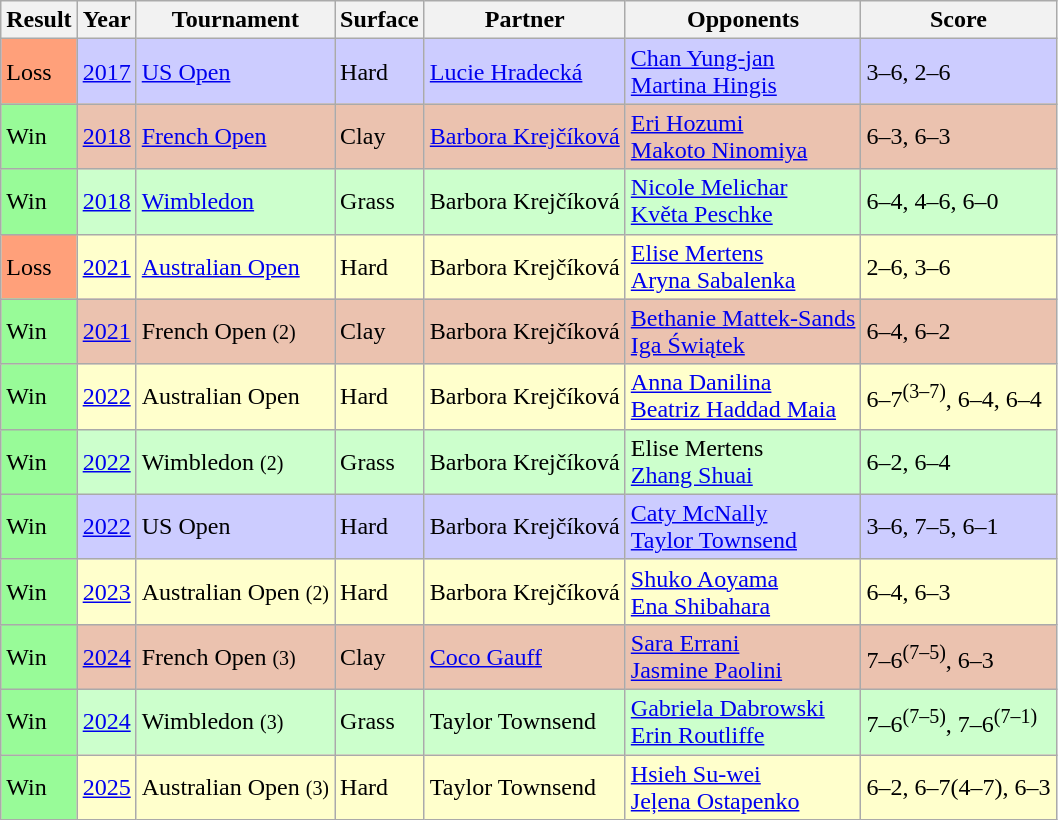<table class="sortable wikitable">
<tr>
<th>Result</th>
<th>Year</th>
<th>Tournament</th>
<th>Surface</th>
<th>Partner</th>
<th>Opponents</th>
<th class=unsortable>Score</th>
</tr>
<tr style=background:#ccf>
<td style=background:#ffa07a>Loss</td>
<td><a href='#'>2017</a></td>
<td><a href='#'>US Open</a></td>
<td>Hard</td>
<td> <a href='#'>Lucie Hradecká</a></td>
<td> <a href='#'>Chan Yung-jan</a> <br>  <a href='#'>Martina Hingis</a></td>
<td>3–6, 2–6</td>
</tr>
<tr style=background:#ebc2af>
<td style=background:#98fb98>Win</td>
<td><a href='#'>2018</a></td>
<td><a href='#'>French Open</a></td>
<td>Clay</td>
<td> <a href='#'>Barbora Krejčíková</a></td>
<td> <a href='#'>Eri Hozumi</a> <br>  <a href='#'>Makoto Ninomiya</a></td>
<td>6–3, 6–3</td>
</tr>
<tr style=background:#cfc>
<td style=background:#98fb98>Win</td>
<td><a href='#'>2018</a></td>
<td><a href='#'>Wimbledon</a></td>
<td>Grass</td>
<td> Barbora Krejčíková</td>
<td> <a href='#'>Nicole Melichar</a> <br>  <a href='#'>Květa Peschke</a></td>
<td>6–4, 4–6, 6–0</td>
</tr>
<tr style=background:#ffc>
<td style=background:#ffa07a>Loss</td>
<td><a href='#'>2021</a></td>
<td><a href='#'>Australian Open</a></td>
<td>Hard</td>
<td> Barbora Krejčíková</td>
<td> <a href='#'>Elise Mertens</a> <br>  <a href='#'>Aryna Sabalenka</a></td>
<td>2–6, 3–6</td>
</tr>
<tr style=background:#ebc2af>
<td style=background:#98fb98>Win</td>
<td><a href='#'>2021</a></td>
<td>French Open <small>(2)</small></td>
<td>Clay</td>
<td> Barbora Krejčíková</td>
<td> <a href='#'>Bethanie Mattek-Sands</a> <br>  <a href='#'>Iga Świątek</a></td>
<td>6–4, 6–2</td>
</tr>
<tr style=background:#ffc>
<td style=background:#98fb98>Win</td>
<td><a href='#'>2022</a></td>
<td>Australian Open</td>
<td>Hard</td>
<td> Barbora Krejčíková</td>
<td> <a href='#'>Anna Danilina</a> <br>  <a href='#'>Beatriz Haddad Maia</a></td>
<td>6–7<sup>(3–7)</sup>, 6–4, 6–4</td>
</tr>
<tr style=background:#cfc>
<td style=background:#98fb98>Win</td>
<td><a href='#'>2022</a></td>
<td>Wimbledon <small>(2)</small></td>
<td>Grass</td>
<td> Barbora Krejčíková</td>
<td> Elise Mertens <br>  <a href='#'>Zhang Shuai</a></td>
<td>6–2, 6–4</td>
</tr>
<tr style=background:#ccf>
<td style=background:#98fb98;>Win</td>
<td><a href='#'>2022</a></td>
<td>US Open</td>
<td>Hard</td>
<td> Barbora Krejčíková</td>
<td> <a href='#'>Caty McNally</a> <br>  <a href='#'>Taylor Townsend</a></td>
<td>3–6, 7–5, 6–1</td>
</tr>
<tr style="background:#ffc;">
<td style=background:#98fb98>Win</td>
<td><a href='#'>2023</a></td>
<td>Australian Open <small>(2)</small></td>
<td>Hard</td>
<td> Barbora Krejčíková</td>
<td> <a href='#'>Shuko Aoyama</a> <br>  <a href='#'>Ena Shibahara</a></td>
<td>6–4, 6–3</td>
</tr>
<tr style=background:#ebc2af>
<td style=background:#98fb98>Win</td>
<td><a href='#'>2024</a></td>
<td>French Open <small>(3)</small></td>
<td>Clay</td>
<td> <a href='#'>Coco Gauff</a></td>
<td> <a href='#'>Sara Errani</a> <br>  <a href='#'>Jasmine Paolini</a></td>
<td>7–6<sup>(7–5)</sup>, 6–3</td>
</tr>
<tr style=background:#cfc>
<td style=background:#98fb98>Win</td>
<td><a href='#'>2024</a></td>
<td>Wimbledon <small>(3)</small></td>
<td>Grass</td>
<td> Taylor Townsend</td>
<td> <a href='#'>Gabriela Dabrowski</a> <br>  <a href='#'>Erin Routliffe</a></td>
<td>7–6<sup>(7–5)</sup>, 7–6<sup>(7–1)</sup></td>
</tr>
<tr style="background:#ffc;">
<td style=background:#98fb98>Win</td>
<td><a href='#'>2025</a></td>
<td>Australian Open <small>(3)</small></td>
<td>Hard</td>
<td> Taylor Townsend</td>
<td> <a href='#'>Hsieh Su-wei</a> <br>  <a href='#'>Jeļena Ostapenko</a></td>
<td>6–2, 6–7(4–7), 6–3</td>
</tr>
</table>
